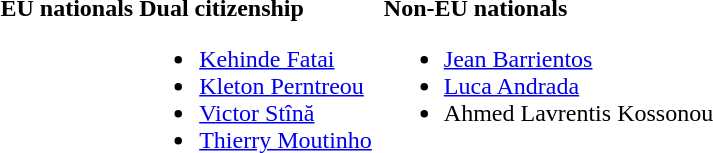<table>
<tr style='vertical-align:top'>
<td rowspan="3"><br><strong>EU nationals</strong></td>
<td rowspan="2"><br><strong>Dual citizenship</strong><ul><li>  <a href='#'>Kehinde Fatai</a></li><li>  <a href='#'>Kleton Perntreou</a></li><li>  <a href='#'>Victor Stînă</a></li><li>  <a href='#'>Thierry Moutinho</a></li></ul></td>
<td></td>
<td rowspan="2"><br><strong>Non-EU nationals</strong><ul><li> <a href='#'>Jean Barrientos</a></li><li> <a href='#'>Luca Andrada</a></li><li> Ahmed Lavrentis Kossonou</li></ul></td>
<td></td>
<td></td>
</tr>
<tr>
<td></td>
<td></td>
<td></td>
<td></td>
</tr>
<tr>
<td></td>
<td></td>
<td></td>
<td></td>
<td></td>
<td></td>
</tr>
</table>
